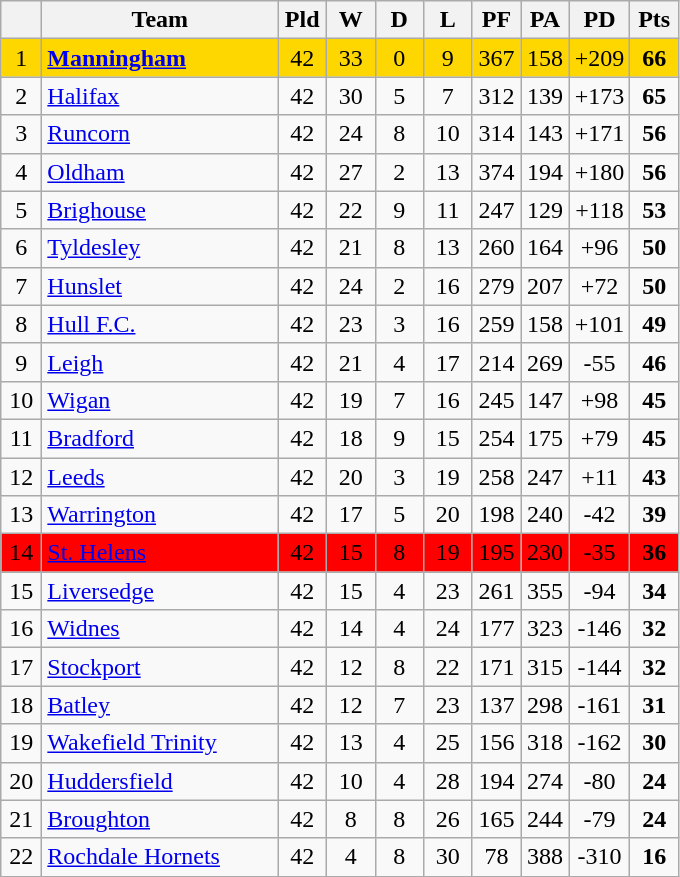<table class="wikitable" style="text-align:center">
<tr>
<th width=20 abbr="Position"></th>
<th width=150>Team</th>
<th width=25 abbr="Played">Pld</th>
<th width=25 abbr="Won">W</th>
<th width=25 abbr="Drawn">D</th>
<th width=25 abbr="Lost">L</th>
<th width=25 abbr="Points for">PF</th>
<th width=25 abbr="Points against">PA</th>
<th width=25 abbr="Points difference">PD</th>
<th width=25 abbr="Points">Pts</th>
</tr>
<tr style="background:#FFD700;">
<td>1</td>
<td style="text-align:left;"><strong><a href='#'>Manningham</a></strong></td>
<td>42</td>
<td>33</td>
<td>0</td>
<td>9</td>
<td>367</td>
<td>158</td>
<td>+209</td>
<td><strong>66</strong></td>
</tr>
<tr>
<td>2</td>
<td style="text-align:left;"><a href='#'>Halifax</a></td>
<td>42</td>
<td>30</td>
<td>5</td>
<td>7</td>
<td>312</td>
<td>139</td>
<td>+173</td>
<td><strong>65</strong></td>
</tr>
<tr>
<td>3</td>
<td style="text-align:left;"><a href='#'>Runcorn</a></td>
<td>42</td>
<td>24</td>
<td>8</td>
<td>10</td>
<td>314</td>
<td>143</td>
<td>+171</td>
<td><strong>56</strong></td>
</tr>
<tr>
<td>4</td>
<td style="text-align:left;"><a href='#'>Oldham</a></td>
<td>42</td>
<td>27</td>
<td>2</td>
<td>13</td>
<td>374</td>
<td>194</td>
<td>+180</td>
<td><strong>56</strong></td>
</tr>
<tr>
<td>5</td>
<td style="text-align:left;"><a href='#'>Brighouse</a></td>
<td>42</td>
<td>22</td>
<td>9</td>
<td>11</td>
<td>247</td>
<td>129</td>
<td>+118</td>
<td><strong>53</strong></td>
</tr>
<tr>
<td>6</td>
<td style="text-align:left;"><a href='#'>Tyldesley</a></td>
<td>42</td>
<td>21</td>
<td>8</td>
<td>13</td>
<td>260</td>
<td>164</td>
<td>+96</td>
<td><strong>50</strong></td>
</tr>
<tr>
<td>7</td>
<td style="text-align:left;"><a href='#'>Hunslet</a></td>
<td>42</td>
<td>24</td>
<td>2</td>
<td>16</td>
<td>279</td>
<td>207</td>
<td>+72</td>
<td><strong>50</strong></td>
</tr>
<tr>
<td>8</td>
<td style="text-align:left;"><a href='#'>Hull F.C.</a></td>
<td>42</td>
<td>23</td>
<td>3</td>
<td>16</td>
<td>259</td>
<td>158</td>
<td>+101</td>
<td><strong>49</strong></td>
</tr>
<tr>
<td>9</td>
<td style="text-align:left;"><a href='#'>Leigh</a></td>
<td>42</td>
<td>21</td>
<td>4</td>
<td>17</td>
<td>214</td>
<td>269</td>
<td>-55</td>
<td><strong>46</strong></td>
</tr>
<tr>
<td>10</td>
<td style="text-align:left;"><a href='#'>Wigan</a></td>
<td>42</td>
<td>19</td>
<td>7</td>
<td>16</td>
<td>245</td>
<td>147</td>
<td>+98</td>
<td><strong>45</strong></td>
</tr>
<tr>
<td>11</td>
<td style="text-align:left;"><a href='#'>Bradford</a></td>
<td>42</td>
<td>18</td>
<td>9</td>
<td>15</td>
<td>254</td>
<td>175</td>
<td>+79</td>
<td><strong>45</strong></td>
</tr>
<tr>
<td>12</td>
<td style="text-align:left;"><a href='#'>Leeds</a></td>
<td>42</td>
<td>20</td>
<td>3</td>
<td>19</td>
<td>258</td>
<td>247</td>
<td>+11</td>
<td><strong>43</strong></td>
</tr>
<tr>
<td>13</td>
<td style="text-align:left;"><a href='#'>Warrington</a></td>
<td>42</td>
<td>17</td>
<td>5</td>
<td>20</td>
<td>198</td>
<td>240</td>
<td>-42</td>
<td><strong>39</strong></td>
</tr>
<tr style="background:#FF0000;">
<td>14</td>
<td style="text-align:left;"><a href='#'>St. Helens</a></td>
<td>42</td>
<td>15</td>
<td>8</td>
<td>19</td>
<td>195</td>
<td>230</td>
<td>-35</td>
<td><strong>36</strong></td>
</tr>
<tr>
<td>15</td>
<td style="text-align:left;"><a href='#'>Liversedge</a></td>
<td>42</td>
<td>15</td>
<td>4</td>
<td>23</td>
<td>261</td>
<td>355</td>
<td>-94</td>
<td><strong>34</strong></td>
</tr>
<tr>
<td>16</td>
<td style="text-align:left;"><a href='#'>Widnes</a></td>
<td>42</td>
<td>14</td>
<td>4</td>
<td>24</td>
<td>177</td>
<td>323</td>
<td>-146</td>
<td><strong>32</strong></td>
</tr>
<tr>
<td>17</td>
<td style="text-align:left;"><a href='#'>Stockport</a></td>
<td>42</td>
<td>12</td>
<td>8</td>
<td>22</td>
<td>171</td>
<td>315</td>
<td>-144</td>
<td><strong>32</strong></td>
</tr>
<tr>
<td>18</td>
<td style="text-align:left;"><a href='#'>Batley</a></td>
<td>42</td>
<td>12</td>
<td>7</td>
<td>23</td>
<td>137</td>
<td>298</td>
<td>-161</td>
<td><strong>31</strong></td>
</tr>
<tr>
<td>19</td>
<td style="text-align:left;"><a href='#'>Wakefield Trinity</a></td>
<td>42</td>
<td>13</td>
<td>4</td>
<td>25</td>
<td>156</td>
<td>318</td>
<td>-162</td>
<td><strong>30</strong></td>
</tr>
<tr>
<td>20</td>
<td style="text-align:left;"><a href='#'>Huddersfield</a></td>
<td>42</td>
<td>10</td>
<td>4</td>
<td>28</td>
<td>194</td>
<td>274</td>
<td>-80</td>
<td><strong>24</strong></td>
</tr>
<tr>
<td>21</td>
<td style="text-align:left;"><a href='#'>Broughton</a></td>
<td>42</td>
<td>8</td>
<td>8</td>
<td>26</td>
<td>165</td>
<td>244</td>
<td>-79</td>
<td><strong>24</strong></td>
</tr>
<tr>
<td>22</td>
<td style="text-align:left;"><a href='#'>Rochdale Hornets</a></td>
<td>42</td>
<td>4</td>
<td>8</td>
<td>30</td>
<td>78</td>
<td>388</td>
<td>-310</td>
<td><strong>16</strong></td>
</tr>
</table>
